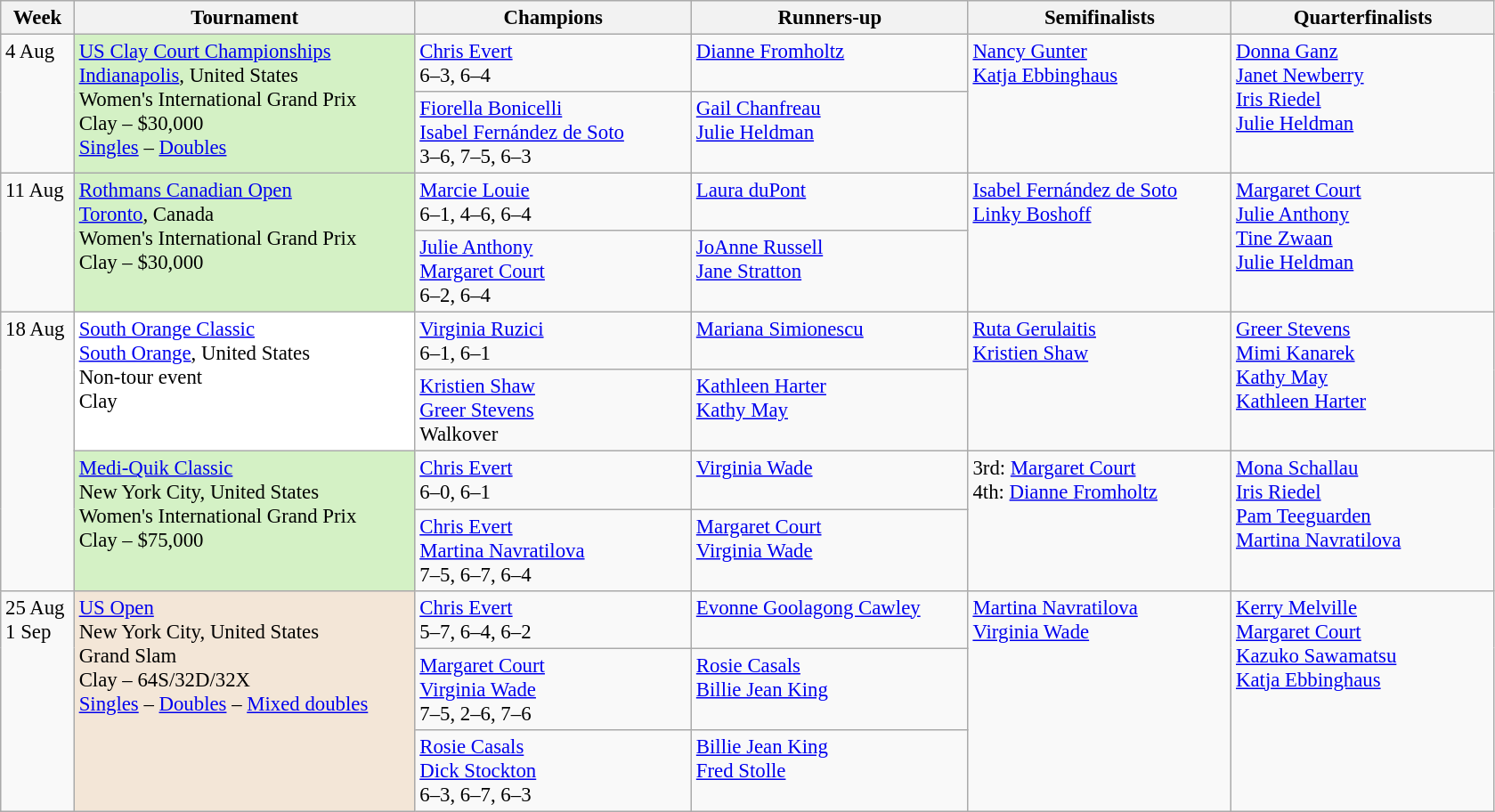<table class=wikitable style=font-size:95%>
<tr>
<th style="width:48px;">Week</th>
<th style="width:248px;">Tournament</th>
<th style="width:200px;">Champions</th>
<th style="width:200px;">Runners-up</th>
<th style="width:190px;">Semifinalists</th>
<th style="width:190px;">Quarterfinalists</th>
</tr>
<tr valign=top>
<td rowspan=2>4 Aug</td>
<td style="background:#D4F1C5;" rowspan="2"><a href='#'>US Clay Court Championships</a><br> <a href='#'>Indianapolis</a>, United States<br>Women's International Grand Prix<br>Clay – $30,000 <br><a href='#'>Singles</a> – <a href='#'>Doubles</a></td>
<td> <a href='#'>Chris Evert</a><br>6–3, 6–4</td>
<td> <a href='#'>Dianne Fromholtz</a></td>
<td rowspan=2> <a href='#'>Nancy Gunter</a><br> <a href='#'>Katja Ebbinghaus</a></td>
<td rowspan=2> <a href='#'>Donna Ganz</a><br> <a href='#'>Janet Newberry</a><br> <a href='#'>Iris Riedel</a><br> <a href='#'>Julie Heldman</a></td>
</tr>
<tr valign=top>
<td> <a href='#'>Fiorella Bonicelli</a> <br>  <a href='#'>Isabel Fernández de Soto</a><br>3–6, 7–5, 6–3</td>
<td> <a href='#'>Gail Chanfreau</a> <br>  <a href='#'>Julie Heldman</a></td>
</tr>
<tr valign=top>
<td rowspan=2>11 Aug</td>
<td style="background:#D4F1C5;" rowspan="2"><a href='#'>Rothmans Canadian Open</a><br> <a href='#'>Toronto</a>, Canada<br>Women's International Grand Prix<br>Clay – $30,000</td>
<td> <a href='#'>Marcie Louie</a><br>6–1, 4–6, 6–4</td>
<td> <a href='#'>Laura duPont</a></td>
<td rowspan=2> <a href='#'>Isabel Fernández de Soto</a><br> <a href='#'>Linky Boshoff</a></td>
<td rowspan=2> <a href='#'>Margaret Court</a><br> <a href='#'>Julie Anthony</a><br> <a href='#'>Tine Zwaan</a><br> <a href='#'>Julie Heldman</a></td>
</tr>
<tr valign=top>
<td> <a href='#'>Julie Anthony</a> <br>  <a href='#'>Margaret Court</a><br>6–2, 6–4</td>
<td> <a href='#'>JoAnne Russell</a> <br>  <a href='#'>Jane Stratton</a></td>
</tr>
<tr valign=top>
<td rowspan=4>18 Aug</td>
<td style="background:#fff;" rowspan="2"><a href='#'>South Orange Classic</a><br> <a href='#'>South Orange</a>, United States<br>Non-tour event<br>Clay</td>
<td> <a href='#'>Virginia Ruzici</a><br>6–1, 6–1</td>
<td> <a href='#'>Mariana Simionescu</a></td>
<td rowspan=2> <a href='#'>Ruta Gerulaitis</a><br> <a href='#'>Kristien Shaw</a></td>
<td rowspan=2> <a href='#'>Greer Stevens</a><br> <a href='#'>Mimi Kanarek</a><br> <a href='#'>Kathy May</a><br> <a href='#'>Kathleen Harter</a></td>
</tr>
<tr valign=top>
<td> <a href='#'>Kristien Shaw</a> <br>  <a href='#'>Greer Stevens</a><br>Walkover</td>
<td> <a href='#'>Kathleen Harter</a> <br>  <a href='#'>Kathy May</a></td>
</tr>
<tr valign=top>
<td style="background:#D4F1C5;" rowspan="2"><a href='#'>Medi-Quik Classic</a><br> New York City, United States<br>Women's International Grand Prix<br>Clay – $75,000</td>
<td> <a href='#'>Chris Evert</a><br>6–0, 6–1</td>
<td> <a href='#'>Virginia Wade</a></td>
<td rowspan=2>3rd:  <a href='#'>Margaret Court</a><br> 4th:  <a href='#'>Dianne Fromholtz</a></td>
<td rowspan=2> <a href='#'>Mona Schallau</a><br> <a href='#'>Iris Riedel</a><br> <a href='#'>Pam Teeguarden</a><br> <a href='#'>Martina Navratilova</a></td>
</tr>
<tr valign=top>
<td> <a href='#'>Chris Evert</a> <br>  <a href='#'>Martina Navratilova</a><br>7–5, 6–7, 6–4</td>
<td> <a href='#'>Margaret Court</a> <br>  <a href='#'>Virginia Wade</a></td>
</tr>
<tr valign=top>
<td rowspan=3>25 Aug <br>1 Sep</td>
<td style="background:#F3E6D7;" rowspan="3"><a href='#'>US Open</a><br> New York City, United States<br>Grand Slam<br>Clay – 64S/32D/32X<br><a href='#'>Singles</a> – <a href='#'>Doubles</a> – <a href='#'>Mixed doubles</a></td>
<td> <a href='#'>Chris Evert</a><br>5–7, 6–4, 6–2</td>
<td> <a href='#'>Evonne Goolagong Cawley</a></td>
<td rowspan=3> <a href='#'>Martina Navratilova</a><br> <a href='#'>Virginia Wade</a></td>
<td rowspan=3> <a href='#'>Kerry Melville</a><br> <a href='#'>Margaret Court</a><br> <a href='#'>Kazuko Sawamatsu</a><br> <a href='#'>Katja Ebbinghaus</a></td>
</tr>
<tr valign=top>
<td> <a href='#'>Margaret Court</a> <br>  <a href='#'>Virginia Wade</a><br>7–5, 2–6, 7–6</td>
<td> <a href='#'>Rosie Casals</a><br> <a href='#'>Billie Jean King</a></td>
</tr>
<tr valign=top>
<td> <a href='#'>Rosie Casals</a> <br>  <a href='#'>Dick Stockton</a><br>6–3, 6–7, 6–3</td>
<td> <a href='#'>Billie Jean King</a> <br>  <a href='#'>Fred Stolle</a></td>
</tr>
</table>
